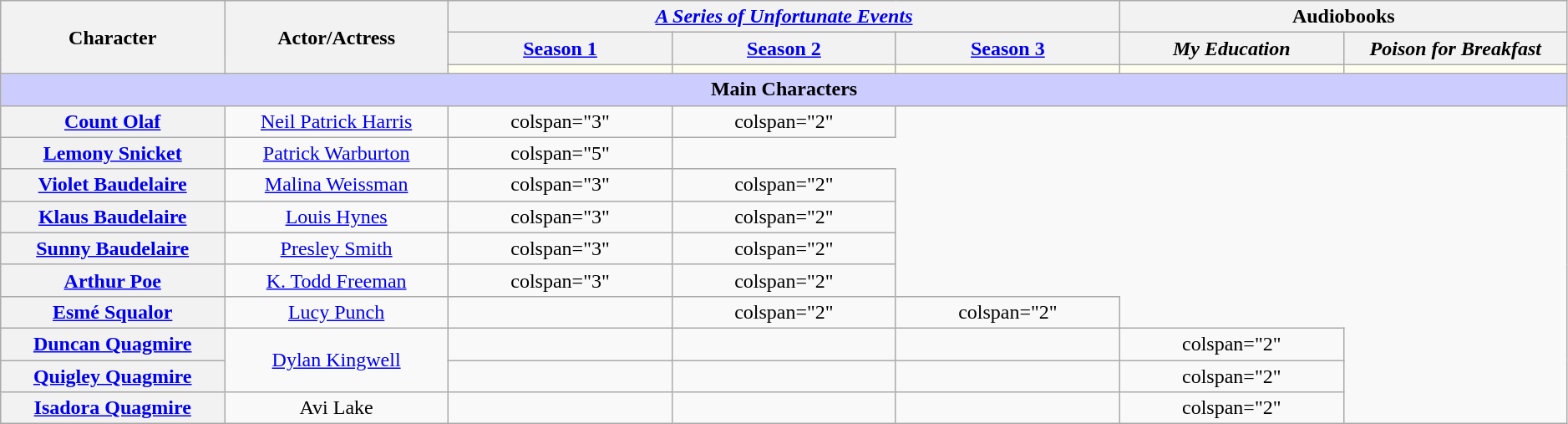<table class="wikitable" style="text-align:center; width:99%">
<tr>
<th rowspan="3" align="center" width="14%">Character</th>
<th rowspan="3" align="center" width="14%">Actor/Actress</th>
<th colspan="3" align="center"><em><a href='#'>A Series of Unfortunate Events</a></em></th>
<th colspan="3" align="center">Audiobooks</th>
</tr>
<tr>
<th align="center" width="14%"><a href='#'>Season 1</a></th>
<th align="center" width="14%"><a href='#'>Season 2</a></th>
<th align="center" width="14%"><a href='#'>Season 3</a></th>
<th align="center" width="14%"><em>My Education</em></th>
<th align="center" width="14%"><em>Poison for Breakfast</em></th>
</tr>
<tr>
<td style="background:ivory;"></td>
<td style="background:ivory;"></td>
<td style="background:ivory;"></td>
<td style="background:ivory;"></td>
<td style="background:ivory;"></td>
</tr>
<tr>
<td colspan="7" style="background-color:#ccf;"><strong> Main Characters </strong></td>
</tr>
<tr>
<th><a href='#'>Count Olaf</a></th>
<td><a href='#'>Neil Patrick Harris</a></td>
<td>colspan="3" </td>
<td>colspan="2" </td>
</tr>
<tr>
<th><a href='#'>Lemony Snicket</a></th>
<td><a href='#'>Patrick Warburton</a></td>
<td>colspan="5" </td>
</tr>
<tr>
<th><a href='#'>Violet Baudelaire</a></th>
<td><a href='#'>Malina Weissman</a></td>
<td>colspan="3" </td>
<td>colspan="2" </td>
</tr>
<tr>
<th><a href='#'>Klaus Baudelaire</a></th>
<td><a href='#'>Louis Hynes</a></td>
<td>colspan="3" </td>
<td>colspan="2" </td>
</tr>
<tr>
<th><a href='#'>Sunny Baudelaire</a></th>
<td><a href='#'>Presley Smith</a></td>
<td>colspan="3" </td>
<td>colspan="2" </td>
</tr>
<tr>
<th><a href='#'>Arthur Poe</a></th>
<td><a href='#'>K. Todd Freeman</a></td>
<td>colspan="3" </td>
<td>colspan="2" </td>
</tr>
<tr>
<th><a href='#'>Esmé Squalor</a></th>
<td><a href='#'>Lucy Punch</a></td>
<td></td>
<td>colspan="2" </td>
<td>colspan="2" </td>
</tr>
<tr>
<th><a href='#'>Duncan Quagmire</a></th>
<td rowspan="2"><a href='#'>Dylan Kingwell</a></td>
<td></td>
<td></td>
<td></td>
<td>colspan="2" </td>
</tr>
<tr>
<th><a href='#'>Quigley Quagmire</a></th>
<td></td>
<td></td>
<td></td>
<td>colspan="2" </td>
</tr>
<tr>
<th><a href='#'>Isadora Quagmire</a></th>
<td>Avi Lake</td>
<td></td>
<td></td>
<td></td>
<td>colspan="2" </td>
</tr>
</table>
